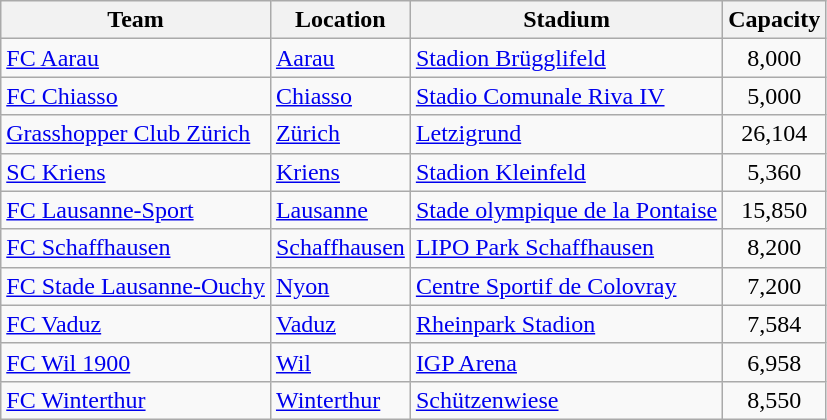<table class="wikitable sortable">
<tr>
<th>Team</th>
<th>Location</th>
<th>Stadium</th>
<th>Capacity</th>
</tr>
<tr>
<td><a href='#'>FC Aarau</a></td>
<td><a href='#'>Aarau</a></td>
<td><a href='#'>Stadion Brügglifeld</a></td>
<td align="center">8,000</td>
</tr>
<tr>
<td><a href='#'>FC Chiasso</a></td>
<td><a href='#'>Chiasso</a></td>
<td><a href='#'>Stadio Comunale Riva IV</a></td>
<td align="center">5,000</td>
</tr>
<tr>
<td><a href='#'>Grasshopper Club Zürich</a></td>
<td><a href='#'>Zürich</a></td>
<td><a href='#'>Letzigrund</a></td>
<td align="center">26,104</td>
</tr>
<tr>
<td><a href='#'>SC Kriens</a></td>
<td><a href='#'>Kriens</a></td>
<td><a href='#'>Stadion Kleinfeld</a></td>
<td align="center">5,360</td>
</tr>
<tr>
<td><a href='#'>FC Lausanne-Sport</a></td>
<td><a href='#'>Lausanne</a></td>
<td><a href='#'>Stade olympique de la Pontaise</a></td>
<td align="center">15,850</td>
</tr>
<tr>
<td><a href='#'>FC Schaffhausen</a></td>
<td><a href='#'>Schaffhausen</a></td>
<td><a href='#'>LIPO Park Schaffhausen</a></td>
<td align="center">8,200</td>
</tr>
<tr>
<td><a href='#'>FC Stade Lausanne-Ouchy</a></td>
<td><a href='#'>Nyon</a></td>
<td><a href='#'>Centre Sportif de Colovray</a></td>
<td align="center">7,200</td>
</tr>
<tr>
<td><a href='#'>FC Vaduz</a></td>
<td> <a href='#'>Vaduz</a></td>
<td><a href='#'>Rheinpark Stadion</a></td>
<td align="center">7,584</td>
</tr>
<tr>
<td><a href='#'>FC Wil 1900</a></td>
<td><a href='#'>Wil</a></td>
<td><a href='#'>IGP Arena</a></td>
<td align="center">6,958</td>
</tr>
<tr>
<td><a href='#'>FC Winterthur</a></td>
<td><a href='#'>Winterthur</a></td>
<td><a href='#'>Schützenwiese</a></td>
<td align="center">8,550</td>
</tr>
</table>
